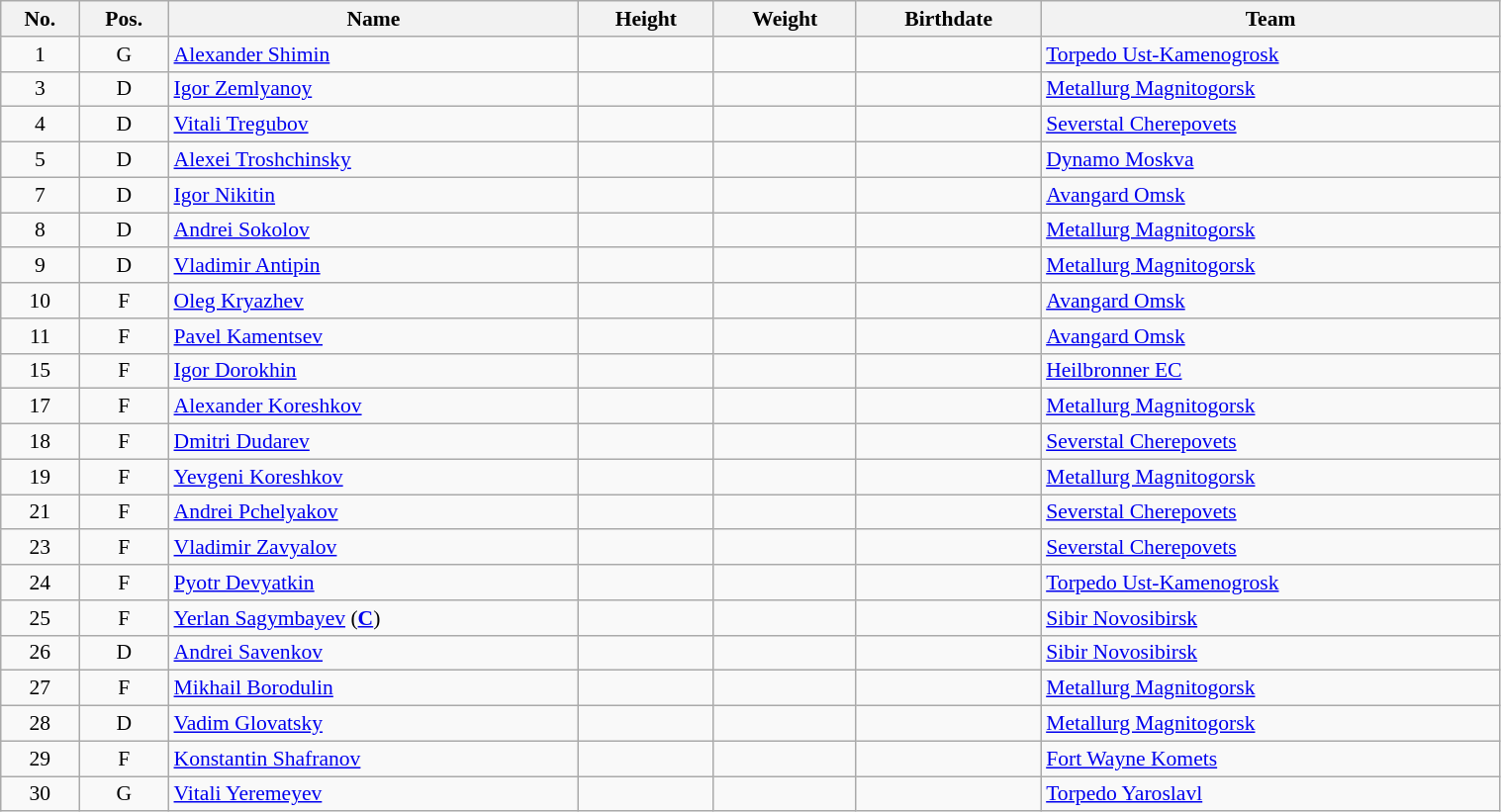<table class="wikitable sortable" width="80%" style="font-size: 90%; text-align: center;">
<tr>
<th>No.</th>
<th>Pos.</th>
<th>Name</th>
<th>Height</th>
<th>Weight</th>
<th>Birthdate</th>
<th>Team</th>
</tr>
<tr>
<td>1</td>
<td>G</td>
<td style="text-align:left;"><a href='#'>Alexander Shimin</a></td>
<td></td>
<td></td>
<td style="text-align:right;"></td>
<td style="text-align:left;"> <a href='#'>Torpedo Ust-Kamenogrosk</a></td>
</tr>
<tr>
<td>3</td>
<td>D</td>
<td style="text-align:left;"><a href='#'>Igor Zemlyanoy</a></td>
<td></td>
<td></td>
<td style="text-align:right;"></td>
<td style="text-align:left;"> <a href='#'>Metallurg Magnitogorsk</a></td>
</tr>
<tr>
<td>4</td>
<td>D</td>
<td style="text-align:left;"><a href='#'>Vitali Tregubov</a></td>
<td></td>
<td></td>
<td style="text-align:right;"></td>
<td style="text-align:left;"> <a href='#'>Severstal Cherepovets</a></td>
</tr>
<tr>
<td>5</td>
<td>D</td>
<td style="text-align:left;"><a href='#'>Alexei Troshchinsky</a></td>
<td></td>
<td></td>
<td style="text-align:right;"></td>
<td style="text-align:left;"> <a href='#'>Dynamo Moskva</a></td>
</tr>
<tr>
<td>7</td>
<td>D</td>
<td style="text-align:left;"><a href='#'>Igor Nikitin</a></td>
<td></td>
<td></td>
<td style="text-align:right;"></td>
<td style="text-align:left;"> <a href='#'>Avangard Omsk</a></td>
</tr>
<tr>
<td>8</td>
<td>D</td>
<td style="text-align:left;"><a href='#'>Andrei Sokolov</a></td>
<td></td>
<td></td>
<td style="text-align:right;"></td>
<td style="text-align:left;"> <a href='#'>Metallurg Magnitogorsk</a></td>
</tr>
<tr>
<td>9</td>
<td>D</td>
<td style="text-align:left;"><a href='#'>Vladimir Antipin</a></td>
<td></td>
<td></td>
<td style="text-align:right;"></td>
<td style="text-align:left;"> <a href='#'>Metallurg Magnitogorsk</a></td>
</tr>
<tr>
<td>10</td>
<td>F</td>
<td style="text-align:left;"><a href='#'>Oleg Kryazhev</a></td>
<td></td>
<td></td>
<td style="text-align:right;"></td>
<td style="text-align:left;"> <a href='#'>Avangard Omsk</a></td>
</tr>
<tr>
<td>11</td>
<td>F</td>
<td style="text-align:left;"><a href='#'>Pavel Kamentsev</a></td>
<td></td>
<td></td>
<td style="text-align:right;"></td>
<td style="text-align:left;"> <a href='#'>Avangard Omsk</a></td>
</tr>
<tr>
<td>15</td>
<td>F</td>
<td style="text-align:left;"><a href='#'>Igor Dorokhin</a></td>
<td></td>
<td></td>
<td style="text-align:right;"></td>
<td style="text-align:left;"> <a href='#'>Heilbronner EC</a></td>
</tr>
<tr>
<td>17</td>
<td>F</td>
<td style="text-align:left;"><a href='#'>Alexander Koreshkov</a></td>
<td></td>
<td></td>
<td style="text-align:right;"></td>
<td style="text-align:left;"> <a href='#'>Metallurg Magnitogorsk</a></td>
</tr>
<tr>
<td>18</td>
<td>F</td>
<td style="text-align:left;"><a href='#'>Dmitri Dudarev</a></td>
<td></td>
<td></td>
<td style="text-align:right;"></td>
<td style="text-align:left;"> <a href='#'>Severstal Cherepovets</a></td>
</tr>
<tr>
<td>19</td>
<td>F</td>
<td style="text-align:left;"><a href='#'>Yevgeni Koreshkov</a></td>
<td></td>
<td></td>
<td style="text-align:right;"></td>
<td style="text-align:left;"> <a href='#'>Metallurg Magnitogorsk</a></td>
</tr>
<tr>
<td>21</td>
<td>F</td>
<td style="text-align:left;"><a href='#'>Andrei Pchelyakov</a></td>
<td></td>
<td></td>
<td style="text-align:right;"></td>
<td style="text-align:left;"> <a href='#'>Severstal Cherepovets</a></td>
</tr>
<tr>
<td>23</td>
<td>F</td>
<td style="text-align:left;"><a href='#'>Vladimir Zavyalov</a></td>
<td></td>
<td></td>
<td style="text-align:right;"></td>
<td style="text-align:left;"> <a href='#'>Severstal Cherepovets</a></td>
</tr>
<tr>
<td>24</td>
<td>F</td>
<td style="text-align:left;"><a href='#'>Pyotr Devyatkin</a></td>
<td></td>
<td></td>
<td style="text-align:right;"></td>
<td style="text-align:left;"> <a href='#'>Torpedo Ust-Kamenogrosk</a></td>
</tr>
<tr>
<td>25</td>
<td>F</td>
<td style="text-align:left;"><a href='#'>Yerlan Sagymbayev</a> (<strong><a href='#'>C</a></strong>)</td>
<td></td>
<td></td>
<td style="text-align:right;"></td>
<td style="text-align:left;"> <a href='#'>Sibir Novosibirsk</a></td>
</tr>
<tr>
<td>26</td>
<td>D</td>
<td style="text-align:left;"><a href='#'>Andrei Savenkov</a></td>
<td></td>
<td></td>
<td style="text-align:right;"></td>
<td style="text-align:left;"> <a href='#'>Sibir Novosibirsk</a></td>
</tr>
<tr>
<td>27</td>
<td>F</td>
<td style="text-align:left;"><a href='#'>Mikhail Borodulin</a></td>
<td></td>
<td></td>
<td style="text-align:right;"></td>
<td style="text-align:left;"> <a href='#'>Metallurg Magnitogorsk</a></td>
</tr>
<tr>
<td>28</td>
<td>D</td>
<td style="text-align:left;"><a href='#'>Vadim Glovatsky</a></td>
<td></td>
<td></td>
<td style="text-align:right;"></td>
<td style="text-align:left;"> <a href='#'>Metallurg Magnitogorsk</a></td>
</tr>
<tr>
<td>29</td>
<td>F</td>
<td style="text-align:left;"><a href='#'>Konstantin Shafranov</a></td>
<td></td>
<td></td>
<td style="text-align:right;"></td>
<td style="text-align:left;"> <a href='#'>Fort Wayne Komets</a></td>
</tr>
<tr>
<td>30</td>
<td>G</td>
<td style="text-align:left;"><a href='#'>Vitali Yeremeyev</a></td>
<td></td>
<td></td>
<td style="text-align:right;"></td>
<td style="text-align:left;"> <a href='#'>Torpedo Yaroslavl</a></td>
</tr>
</table>
